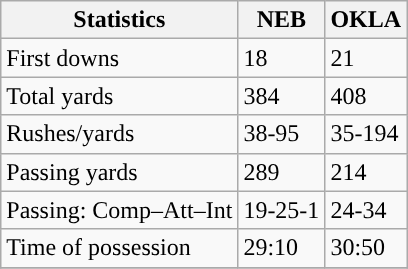<table class="wikitable" style="float: left;">
<tr>
<th>Statistics</th>
<th>NEB</th>
<th>OKLA</th>
</tr>
<tr>
<td>First downs</td>
<td>18</td>
<td>21</td>
</tr>
<tr>
<td>Total yards</td>
<td>384</td>
<td>408</td>
</tr>
<tr>
<td>Rushes/yards</td>
<td>38-95</td>
<td>35-194</td>
</tr>
<tr>
<td>Passing yards</td>
<td>289</td>
<td>214</td>
</tr>
<tr>
<td>Passing: Comp–Att–Int</td>
<td>19-25-1</td>
<td>24-34</td>
</tr>
<tr>
<td>Time of possession</td>
<td>29:10</td>
<td>30:50</td>
</tr>
<tr>
</tr>
</table>
